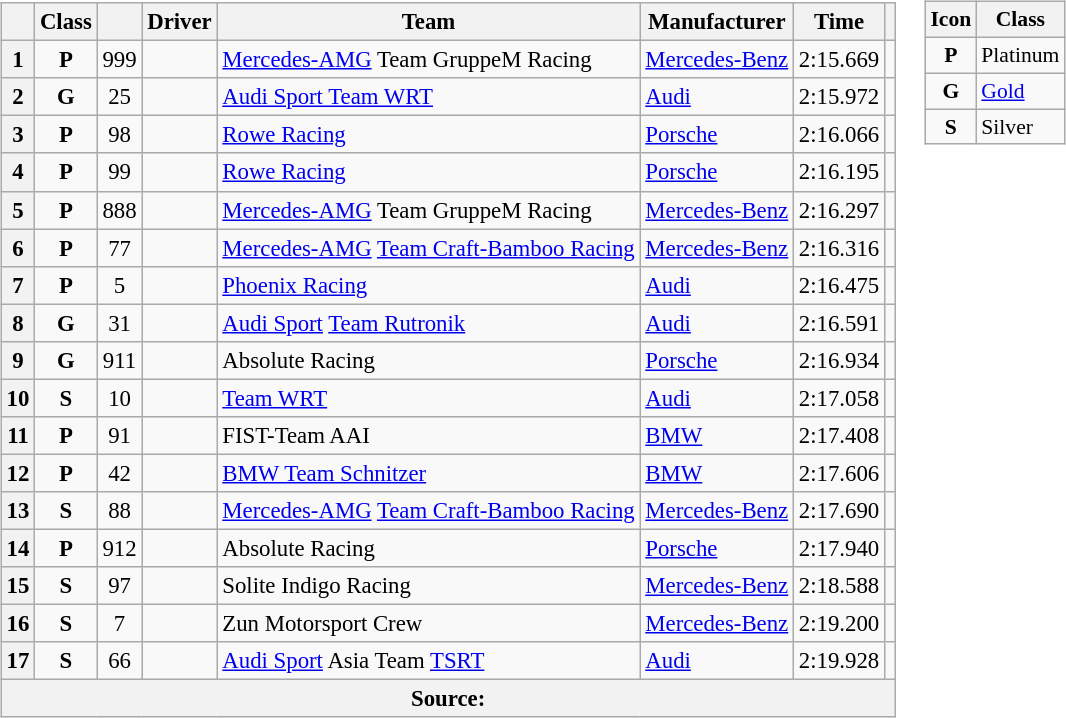<table>
<tr>
<td><br><table class="wikitable sortable" style="font-size: 95%;">
<tr>
<th scope="col"></th>
<th scope="col">Class</th>
<th scope="col"></th>
<th scope="col">Driver</th>
<th scope="col">Team</th>
<th scope="col">Manufacturer</th>
<th scope="col">Time</th>
<th scope="col"></th>
</tr>
<tr>
<th scope="row">1</th>
<td align=center><strong><span>P</span></strong></td>
<td align=center>999</td>
<td data-sort-value="MAR"></td>
<td data-sort-value="MTG"> <a href='#'>Mercedes-AMG</a> Team GruppeM Racing</td>
<td><a href='#'>Mercedes-Benz</a></td>
<td>2:15.669</td>
<td></td>
</tr>
<tr>
<th scope="row">2</th>
<td align=center><strong><span>G</span></strong></td>
<td align=center>25</td>
<td data-sort-value="VAN2"></td>
<td data-sort-value="ATW"> <a href='#'>Audi Sport Team WRT</a></td>
<td><a href='#'>Audi</a></td>
<td>2:15.972</td>
<td></td>
</tr>
<tr>
<th scope="row">3</th>
<td align=center><strong><span>P</span></strong></td>
<td align=center>98</td>
<td data-sort-value="BAM"></td>
<td data-sort-value="ROW"> <a href='#'>Rowe Racing</a></td>
<td><a href='#'>Porsche</a></td>
<td>2:16.066</td>
<td></td>
</tr>
<tr>
<th scope="row">4</th>
<td align=center><strong><span>P</span></strong></td>
<td align=center>99</td>
<td data-sort-value="VAN3"></td>
<td data-sort-value="ROW"> <a href='#'>Rowe Racing</a></td>
<td><a href='#'>Porsche</a></td>
<td>2:16.195</td>
<td></td>
</tr>
<tr>
<th scope="row">5</th>
<td align=center><strong><span>P</span></strong></td>
<td align=center>888</td>
<td data-sort-value="ENG"></td>
<td data-sort-value="MTG"> <a href='#'>Mercedes-AMG</a> Team GruppeM Racing</td>
<td><a href='#'>Mercedes-Benz</a></td>
<td>2:16.297</td>
<td></td>
</tr>
<tr>
<th scope="row">6</th>
<td align=center><strong><span>P</span></strong></td>
<td align=center>77</td>
<td data-sort-value="MOR"></td>
<td data-sort-value="MTC"> <a href='#'>Mercedes-AMG</a> <a href='#'>Team Craft-Bamboo Racing</a></td>
<td><a href='#'>Mercedes-Benz</a></td>
<td>2:16.316</td>
<td></td>
</tr>
<tr>
<th scope="row">7</th>
<td align=center><strong><span>P</span></strong></td>
<td align=center>5</td>
<td data-sort-value="HAA"></td>
<td data-sort-value="PHO"> <a href='#'>Phoenix Racing</a></td>
<td><a href='#'>Audi</a></td>
<td>2:16.475</td>
<td></td>
</tr>
<tr>
<th scope="row">8</th>
<td align=center><strong><span>G</span></strong></td>
<td align=center>31</td>
<td data-sort-value="VAN1"></td>
<td data-sort-value="ATR"> <a href='#'>Audi Sport</a> <a href='#'>Team Rutronik</a></td>
<td><a href='#'>Audi</a></td>
<td>2:16.591</td>
<td></td>
</tr>
<tr>
<th scope="row">9</th>
<td align=center><strong><span>G</span></strong></td>
<td align=center>911</td>
<td data-sort-value="IMP"></td>
<td data-sort-value="ABS"> Absolute Racing</td>
<td><a href='#'>Porsche</a></td>
<td>2:16.934</td>
<td></td>
</tr>
<tr>
<th scope="row">10</th>
<td align=center><strong><span>S</span></strong></td>
<td align=center>10</td>
<td data-sort-value="WEE"></td>
<td data-sort-value="TWR"> <a href='#'>Team WRT</a></td>
<td><a href='#'>Audi</a></td>
<td>2:17.058</td>
<td></td>
</tr>
<tr>
<th scope="row">11</th>
<td align=center><strong><span>P</span></strong></td>
<td align=center>91</td>
<td data-sort-value="ERI"></td>
<td data-sort-value="FIS"> FIST-Team AAI</td>
<td><a href='#'>BMW</a></td>
<td>2:17.408</td>
<td></td>
</tr>
<tr>
<th scope="row">12</th>
<td align=center><strong><span>P</span></strong></td>
<td align=center>42</td>
<td data-sort-value="FAR"></td>
<td data-sort-value="BTS"> <a href='#'>BMW Team Schnitzer</a></td>
<td><a href='#'>BMW</a></td>
<td>2:17.606</td>
<td></td>
</tr>
<tr>
<th scope="row">13</th>
<td align=center><strong><span>S</span></strong></td>
<td align=center>88</td>
<td data-sort-value="PIC"></td>
<td data-sort-value="MTC"> <a href='#'>Mercedes-AMG</a> <a href='#'>Team Craft-Bamboo Racing</a></td>
<td><a href='#'>Mercedes-Benz</a></td>
<td>2:17.690</td>
<td></td>
</tr>
<tr>
<th scope="row">14</th>
<td align=center><strong><span>P</span></strong></td>
<td align=center>912</td>
<td data-sort-value="EST"></td>
<td data-sort-value="ABS"> Absolute Racing</td>
<td><a href='#'>Porsche</a></td>
<td>2:17.940</td>
<td></td>
</tr>
<tr>
<th scope="row">15</th>
<td align=center><strong><span>S</span></strong></td>
<td align=center>97</td>
<td data-sort-value="BRU"></td>
<td data-sort-value="SOL"> Solite Indigo Racing</td>
<td><a href='#'>Mercedes-Benz</a></td>
<td>2:18.588</td>
<td></td>
</tr>
<tr>
<th scope="row">16</th>
<td align=center><strong><span>S</span></strong></td>
<td align=center>7</td>
<td data-sort-value="FON"></td>
<td data-sort-value="ZUN"> Zun Motorsport Crew</td>
<td><a href='#'>Mercedes-Benz</a></td>
<td>2:19.200</td>
<td></td>
</tr>
<tr>
<th scope="row">17</th>
<td align=center><strong><span>S</span></strong></td>
<td align=center>66</td>
<td data-sort-value="WEI"></td>
<td data-sort-value="AST"> <a href='#'>Audi Sport</a> Asia Team <a href='#'>TSRT</a></td>
<td><a href='#'>Audi</a></td>
<td>2:19.928</td>
<td></td>
</tr>
<tr>
<th colspan=8>Source:</th>
</tr>
</table>
</td>
<td valign="top"><br><table style="margin-right:0; font-size:90%" class="wikitable">
<tr>
<th scope="col">Icon</th>
<th scope="col">Class</th>
</tr>
<tr>
<td align=center><strong><span>P</span></strong></td>
<td>Platinum</td>
</tr>
<tr>
<td align=center><strong><span>G</span></strong></td>
<td><a href='#'>Gold</a></td>
</tr>
<tr>
<td align=center><strong><span>S</span></strong></td>
<td>Silver</td>
</tr>
</table>
</td>
</tr>
</table>
